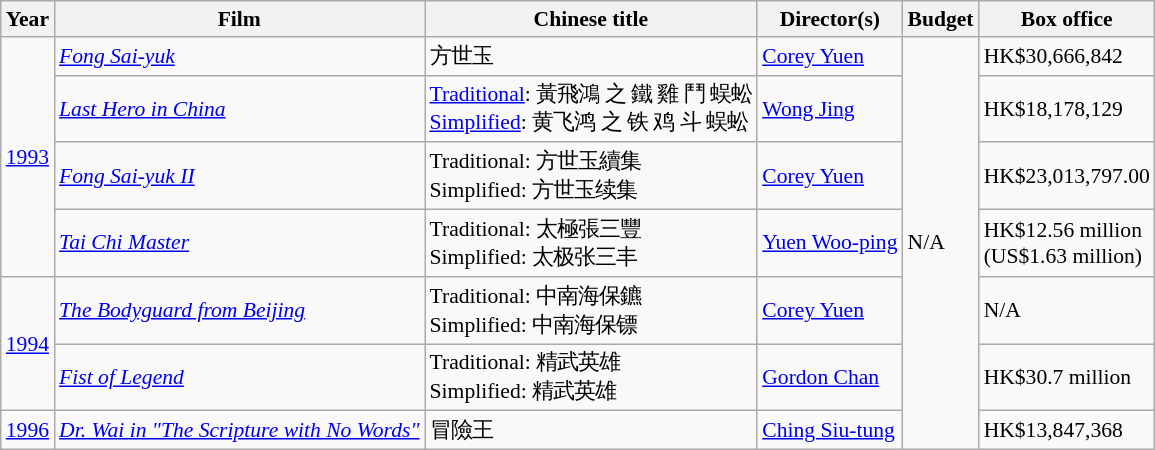<table class="wikitable" style="font-size: 90%;">
<tr>
<th>Year</th>
<th>Film</th>
<th>Chinese title</th>
<th>Director(s)</th>
<th>Budget</th>
<th>Box office</th>
</tr>
<tr>
<td rowspan="4"><a href='#'>1993</a></td>
<td><em><a href='#'>Fong Sai-yuk</a></em></td>
<td>方世玉</td>
<td><a href='#'>Corey Yuen</a></td>
<td rowspan="7">N/A</td>
<td>HK$30,666,842</td>
</tr>
<tr>
<td><em><a href='#'>Last Hero in China</a></em></td>
<td><a href='#'>Traditional</a>: 黃飛鴻 之 鐵 雞 鬥 蜈蚣<br><a href='#'>Simplified</a>: 	黄飞鸿 之 铁 鸡 斗 蜈蚣</td>
<td><a href='#'>Wong Jing</a></td>
<td>HK$18,178,129</td>
</tr>
<tr>
<td><em><a href='#'>Fong Sai-yuk II</a></em></td>
<td>Traditional: 方世玉續集<br>Simplified: 方世玉续集</td>
<td><a href='#'>Corey Yuen</a></td>
<td>HK$23,013,797.00</td>
</tr>
<tr>
<td><em><a href='#'>Tai Chi Master</a></em></td>
<td>Traditional: 太極張三豐<br>Simplified: 太极张三丰</td>
<td><a href='#'>Yuen Woo-ping</a></td>
<td>HK$12.56 million<br>(US$1.63 million)</td>
</tr>
<tr>
<td rowspan="2"><a href='#'>1994</a></td>
<td><em><a href='#'>The Bodyguard from Beijing</a></em></td>
<td>Traditional: 中南海保鑣<br>Simplified: 中南海保镖</td>
<td><a href='#'>Corey Yuen</a></td>
<td>N/A</td>
</tr>
<tr>
<td><em><a href='#'>Fist of Legend</a></em></td>
<td>Traditional: 精武英雄<br>Simplified: 精武英雄</td>
<td><a href='#'>Gordon Chan</a></td>
<td>HK$30.7 million</td>
</tr>
<tr>
<td><a href='#'>1996</a></td>
<td><em><a href='#'>Dr. Wai in "The Scripture with No Words"</a></em></td>
<td>冒險王</td>
<td><a href='#'>Ching Siu-tung</a></td>
<td>HK$13,847,368</td>
</tr>
</table>
